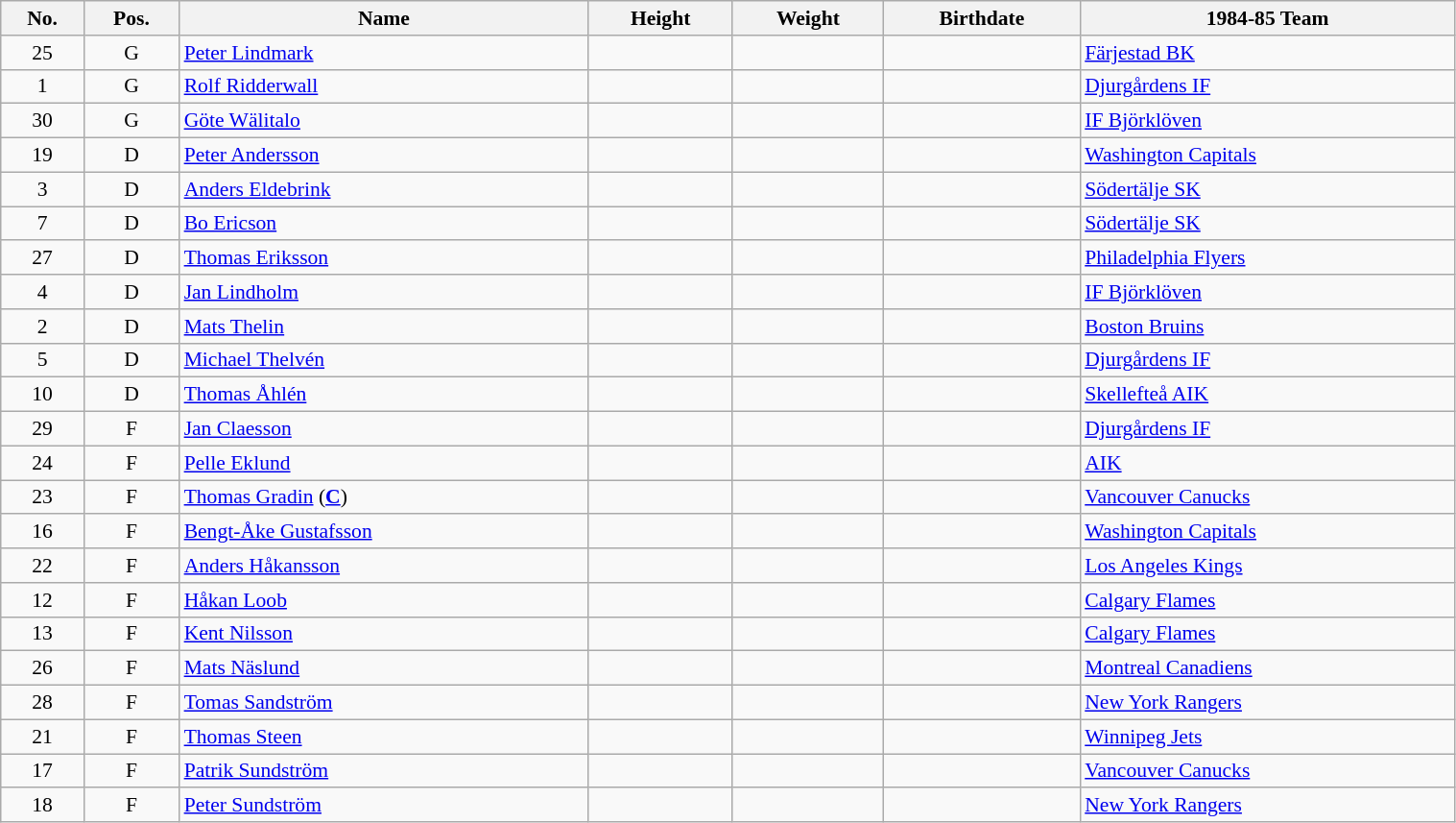<table class="wikitable sortable" width="80%" style="font-size: 90%; text-align: center;">
<tr>
<th>No.</th>
<th>Pos.</th>
<th>Name</th>
<th>Height</th>
<th>Weight</th>
<th>Birthdate</th>
<th>1984-85 Team</th>
</tr>
<tr>
<td>25</td>
<td>G</td>
<td style="text-align:left;"><a href='#'>Peter Lindmark</a></td>
<td></td>
<td></td>
<td style="text-align:right;"></td>
<td style="text-align:left;"> <a href='#'>Färjestad BK</a></td>
</tr>
<tr>
<td>1</td>
<td>G</td>
<td style="text-align:left;"><a href='#'>Rolf Ridderwall</a></td>
<td></td>
<td></td>
<td style="text-align:right;"></td>
<td style="text-align:left;"> <a href='#'>Djurgårdens IF</a></td>
</tr>
<tr>
<td>30</td>
<td>G</td>
<td style="text-align:left;"><a href='#'>Göte Wälitalo</a></td>
<td></td>
<td></td>
<td style="text-align:right;"></td>
<td style="text-align:left;"> <a href='#'>IF Björklöven</a></td>
</tr>
<tr>
<td>19</td>
<td>D</td>
<td style="text-align:left;"><a href='#'>Peter Andersson</a></td>
<td></td>
<td></td>
<td style="text-align:right;"></td>
<td style="text-align:left;"> <a href='#'>Washington Capitals</a></td>
</tr>
<tr>
<td>3</td>
<td>D</td>
<td style="text-align:left;"><a href='#'>Anders Eldebrink</a></td>
<td></td>
<td></td>
<td style="text-align:right;"></td>
<td style="text-align:left;"> <a href='#'>Södertälje SK</a></td>
</tr>
<tr>
<td>7</td>
<td>D</td>
<td style="text-align:left;"><a href='#'>Bo Ericson</a></td>
<td></td>
<td></td>
<td style="text-align:right;"></td>
<td style="text-align:left;"> <a href='#'>Södertälje SK</a></td>
</tr>
<tr>
<td>27</td>
<td>D</td>
<td style="text-align:left;"><a href='#'>Thomas Eriksson</a></td>
<td></td>
<td></td>
<td style="text-align:right;"></td>
<td style="text-align:left;"> <a href='#'>Philadelphia Flyers</a></td>
</tr>
<tr>
<td>4</td>
<td>D</td>
<td style="text-align:left;"><a href='#'>Jan Lindholm</a></td>
<td></td>
<td></td>
<td style="text-align:right;"></td>
<td style="text-align:left;"> <a href='#'>IF Björklöven</a></td>
</tr>
<tr>
<td>2</td>
<td>D</td>
<td style="text-align:left;"><a href='#'>Mats Thelin</a></td>
<td></td>
<td></td>
<td style="text-align:right;"></td>
<td style="text-align:left;"> <a href='#'>Boston Bruins</a></td>
</tr>
<tr>
<td>5</td>
<td>D</td>
<td style="text-align:left;"><a href='#'>Michael Thelvén</a></td>
<td></td>
<td></td>
<td style="text-align:right;"></td>
<td style="text-align:left;"> <a href='#'>Djurgårdens IF</a></td>
</tr>
<tr>
<td>10</td>
<td>D</td>
<td style="text-align:left;"><a href='#'>Thomas Åhlén</a></td>
<td></td>
<td></td>
<td style="text-align:right;"></td>
<td style="text-align:left;"> <a href='#'>Skellefteå AIK</a></td>
</tr>
<tr>
<td>29</td>
<td>F</td>
<td style="text-align:left;"><a href='#'>Jan Claesson</a></td>
<td></td>
<td></td>
<td style="text-align:right;"></td>
<td style="text-align:left;"> <a href='#'>Djurgårdens IF</a></td>
</tr>
<tr>
<td>24</td>
<td>F</td>
<td style="text-align:left;"><a href='#'>Pelle Eklund</a></td>
<td></td>
<td></td>
<td style="text-align:right;"></td>
<td style="text-align:left;"> <a href='#'>AIK</a></td>
</tr>
<tr>
<td>23</td>
<td>F</td>
<td style="text-align:left;"><a href='#'>Thomas Gradin</a> (<strong><a href='#'>C</a></strong>)</td>
<td></td>
<td></td>
<td style="text-align:right;"></td>
<td style="text-align:left;"> <a href='#'>Vancouver Canucks</a></td>
</tr>
<tr>
<td>16</td>
<td>F</td>
<td style="text-align:left;"><a href='#'>Bengt-Åke Gustafsson</a></td>
<td></td>
<td></td>
<td style="text-align:right;"></td>
<td style="text-align:left;"> <a href='#'>Washington Capitals</a></td>
</tr>
<tr>
<td>22</td>
<td>F</td>
<td style="text-align:left;"><a href='#'>Anders Håkansson</a></td>
<td></td>
<td></td>
<td style="text-align:right;"></td>
<td style="text-align:left;"> <a href='#'>Los Angeles Kings</a></td>
</tr>
<tr>
<td>12</td>
<td>F</td>
<td style="text-align:left;"><a href='#'>Håkan Loob</a></td>
<td></td>
<td></td>
<td style="text-align:right;"></td>
<td style="text-align:left;"> <a href='#'>Calgary Flames</a></td>
</tr>
<tr>
<td>13</td>
<td>F</td>
<td style="text-align:left;"><a href='#'>Kent Nilsson</a></td>
<td></td>
<td></td>
<td style="text-align:right;"></td>
<td style="text-align:left;"> <a href='#'>Calgary Flames</a></td>
</tr>
<tr>
<td>26</td>
<td>F</td>
<td style="text-align:left;"><a href='#'>Mats Näslund</a></td>
<td></td>
<td></td>
<td style="text-align:right;"></td>
<td style="text-align:left;"> <a href='#'>Montreal Canadiens</a></td>
</tr>
<tr>
<td>28</td>
<td>F</td>
<td style="text-align:left;"><a href='#'>Tomas Sandström</a></td>
<td></td>
<td></td>
<td style="text-align:right;"></td>
<td style="text-align:left;"> <a href='#'>New York Rangers</a></td>
</tr>
<tr>
<td>21</td>
<td>F</td>
<td style="text-align:left;"><a href='#'>Thomas Steen</a></td>
<td></td>
<td></td>
<td style="text-align:right;"></td>
<td style="text-align:left;"> <a href='#'>Winnipeg Jets</a></td>
</tr>
<tr>
<td>17</td>
<td>F</td>
<td style="text-align:left;"><a href='#'>Patrik Sundström</a></td>
<td></td>
<td></td>
<td style="text-align:right;"></td>
<td style="text-align:left;"> <a href='#'>Vancouver Canucks</a></td>
</tr>
<tr>
<td>18</td>
<td>F</td>
<td style="text-align:left;"><a href='#'>Peter Sundström</a></td>
<td></td>
<td></td>
<td style="text-align:right;"></td>
<td style="text-align:left;"> <a href='#'>New York Rangers</a></td>
</tr>
</table>
